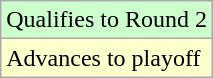<table class="wikitable">
<tr bgcolor="ccffcc">
<td>Qualifies to Round 2</td>
</tr>
<tr bgcolor="ffffcc">
<td>Advances to playoff</td>
</tr>
</table>
